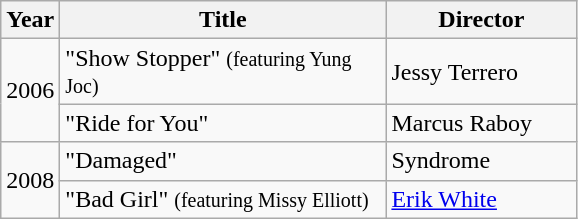<table class="wikitable">
<tr>
<th>Year</th>
<th style="width:210px;">Title</th>
<th style="width:120px;">Director</th>
</tr>
<tr>
<td rowspan="2">2006</td>
<td>"Show Stopper" <small>(featuring Yung Joc)</small></td>
<td>Jessy Terrero</td>
</tr>
<tr>
<td>"Ride for You"</td>
<td>Marcus Raboy</td>
</tr>
<tr>
<td rowspan="2">2008</td>
<td>"Damaged"</td>
<td>Syndrome</td>
</tr>
<tr>
<td>"Bad Girl" <small>(featuring Missy Elliott)</small></td>
<td><a href='#'>Erik White</a></td>
</tr>
</table>
